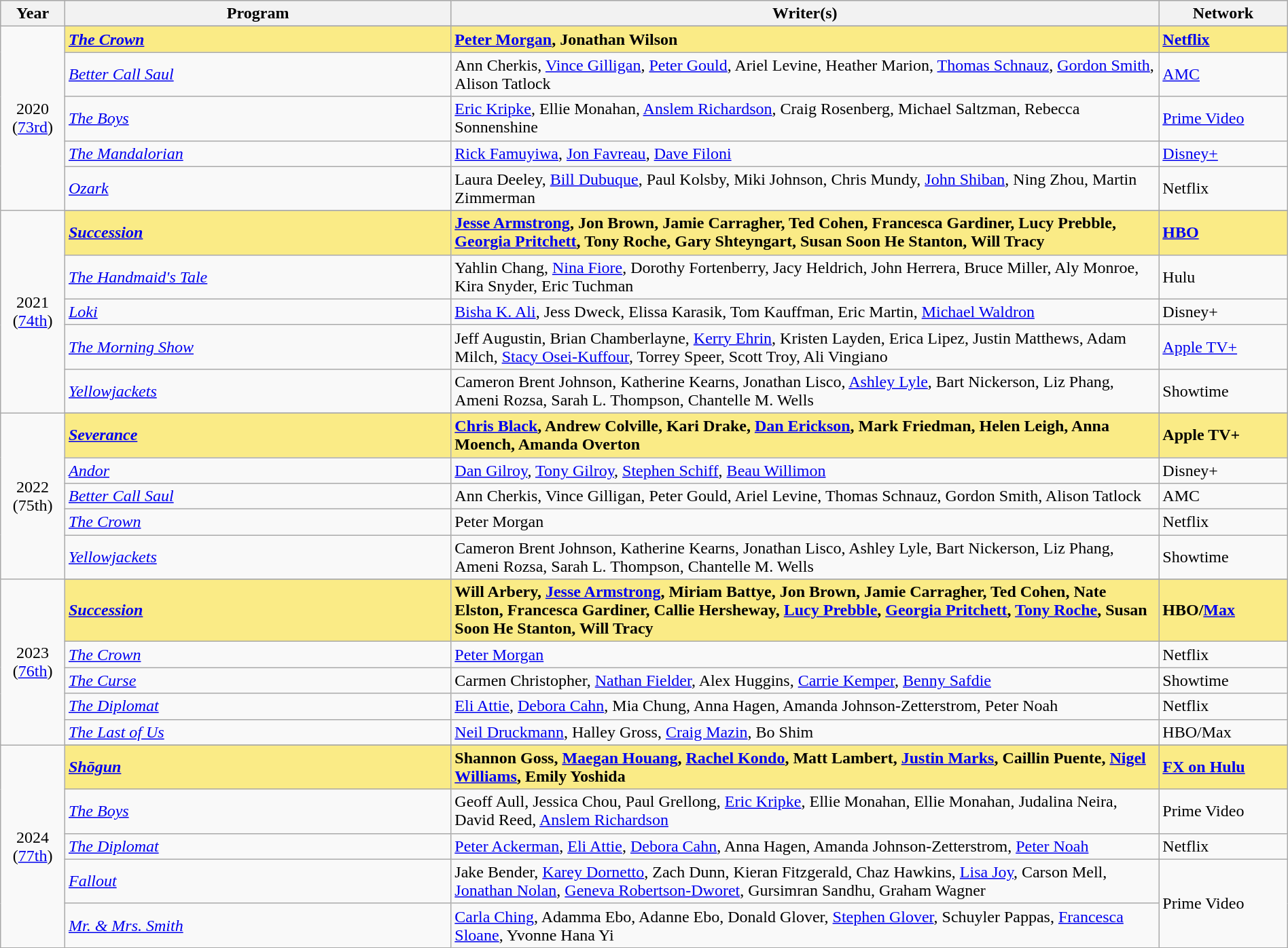<table class="wikitable" style="width:100%">
<tr bgcolor="#bebebe">
<th width="5%">Year</th>
<th width="30%">Program</th>
<th width="55%">Writer(s)</th>
<th width="10%">Network</th>
</tr>
<tr>
<td rowspan=6 style="text-align:center">2020<br>(<a href='#'>73rd</a>)<br></td>
</tr>
<tr style="background:#FAEB86">
<td><strong><em><a href='#'>The Crown</a></em></strong></td>
<td><strong><a href='#'>Peter Morgan</a>, Jonathan Wilson</strong></td>
<td><strong><a href='#'>Netflix</a></strong></td>
</tr>
<tr>
<td><em><a href='#'>Better Call Saul</a></em></td>
<td>Ann Cherkis, <a href='#'>Vince Gilligan</a>, <a href='#'>Peter Gould</a>, Ariel Levine, Heather Marion, <a href='#'>Thomas Schnauz</a>, <a href='#'>Gordon Smith</a>, Alison Tatlock</td>
<td><a href='#'>AMC</a></td>
</tr>
<tr>
<td><em><a href='#'>The Boys</a></em></td>
<td><a href='#'>Eric Kripke</a>, Ellie Monahan, <a href='#'>Anslem Richardson</a>, Craig Rosenberg, Michael Saltzman, Rebecca Sonnenshine</td>
<td><a href='#'>Prime Video</a></td>
</tr>
<tr>
<td><em><a href='#'>The Mandalorian</a></em></td>
<td><a href='#'>Rick Famuyiwa</a>, <a href='#'>Jon Favreau</a>, <a href='#'>Dave Filoni</a></td>
<td><a href='#'>Disney+</a></td>
</tr>
<tr>
<td><em><a href='#'>Ozark</a></em></td>
<td>Laura Deeley, <a href='#'>Bill Dubuque</a>, Paul Kolsby, Miki Johnson, Chris Mundy, <a href='#'>John Shiban</a>, Ning Zhou, Martin Zimmerman</td>
<td>Netflix</td>
</tr>
<tr>
<td rowspan=6 style="text-align:center">2021<br>(<a href='#'>74th</a>)<br></td>
</tr>
<tr style="background:#FAEB86">
<td><strong><em><a href='#'>Succession</a></em></strong></td>
<td><strong><a href='#'>Jesse Armstrong</a>, Jon Brown, Jamie Carragher, Ted Cohen, Francesca Gardiner, Lucy Prebble, <a href='#'>Georgia Pritchett</a>, Tony Roche, Gary Shteyngart, Susan Soon He Stanton, Will Tracy</strong></td>
<td><strong><a href='#'>HBO</a></strong></td>
</tr>
<tr>
<td><em><a href='#'>The Handmaid's Tale</a></em></td>
<td>Yahlin Chang, <a href='#'>Nina Fiore</a>, Dorothy Fortenberry, Jacy Heldrich, John Herrera, Bruce Miller, Aly Monroe, Kira Snyder, Eric Tuchman</td>
<td>Hulu</td>
</tr>
<tr>
<td><em><a href='#'>Loki</a></em></td>
<td><a href='#'>Bisha K. Ali</a>, Jess Dweck, Elissa Karasik, Tom Kauffman, Eric Martin, <a href='#'>Michael Waldron</a></td>
<td>Disney+</td>
</tr>
<tr>
<td><em><a href='#'>The Morning Show</a></em></td>
<td>Jeff Augustin, Brian Chamberlayne, <a href='#'>Kerry Ehrin</a>, Kristen Layden, Erica Lipez, Justin Matthews, Adam Milch, <a href='#'>Stacy Osei-Kuffour</a>, Torrey Speer, Scott Troy, Ali Vingiano</td>
<td><a href='#'>Apple TV+</a></td>
</tr>
<tr>
<td><em><a href='#'>Yellowjackets</a></em></td>
<td>Cameron Brent Johnson, Katherine Kearns, Jonathan Lisco, <a href='#'>Ashley Lyle</a>, Bart Nickerson, Liz Phang, Ameni Rozsa, Sarah L. Thompson, Chantelle M. Wells</td>
<td>Showtime</td>
</tr>
<tr>
<td rowspan=6 style="text-align:center">2022<br>(75th)<br></td>
</tr>
<tr style="background:#FAEB86">
<td><em><a href='#'><strong>Severance</strong></a></em></td>
<td><strong><a href='#'>Chris Black</a>, Andrew Colville, Kari Drake, <a href='#'>Dan Erickson</a>, Mark Friedman, Helen Leigh, Anna Moench, Amanda Overton</strong></td>
<td><strong>Apple TV+</strong></td>
</tr>
<tr>
<td><em><a href='#'>Andor</a></em></td>
<td><a href='#'>Dan Gilroy</a>, <a href='#'>Tony Gilroy</a>, <a href='#'>Stephen Schiff</a>, <a href='#'>Beau Willimon</a></td>
<td>Disney+</td>
</tr>
<tr>
<td><em><a href='#'>Better Call Saul</a></em></td>
<td>Ann Cherkis, Vince Gilligan, Peter Gould, Ariel Levine, Thomas Schnauz, Gordon Smith, Alison Tatlock</td>
<td>AMC</td>
</tr>
<tr>
<td><a href='#'><em>The Crown</em></a></td>
<td>Peter Morgan</td>
<td>Netflix</td>
</tr>
<tr>
<td><a href='#'><em>Yellowjackets</em></a></td>
<td>Cameron Brent Johnson, Katherine Kearns, Jonathan Lisco, Ashley Lyle, Bart Nickerson, Liz Phang, Ameni Rozsa, Sarah L. Thompson, Chantelle M. Wells</td>
<td>Showtime</td>
</tr>
<tr>
<td rowspan=6 style="text-align:center">2023<br>(<a href='#'>76th</a>)<br></td>
</tr>
<tr style="background:#FAEB86">
<td><em><a href='#'><strong>Succession</strong></a></em></td>
<td><strong>Will Arbery, <a href='#'>Jesse Armstrong</a>, Miriam Battye, Jon Brown, Jamie Carragher, Ted Cohen, Nate Elston, Francesca Gardiner, Callie Hersheway, <a href='#'>Lucy Prebble</a>, <a href='#'>Georgia Pritchett</a>, <a href='#'>Tony Roche</a>, Susan Soon He Stanton, Will Tracy</strong></td>
<td><strong>HBO/<a href='#'>Max</a></strong></td>
</tr>
<tr>
<td><em><a href='#'>The Crown</a></em></td>
<td><a href='#'>Peter Morgan</a></td>
<td>Netflix</td>
</tr>
<tr>
<td><em><a href='#'>The Curse</a></em></td>
<td>Carmen Christopher, <a href='#'>Nathan Fielder</a>, Alex Huggins, <a href='#'>Carrie Kemper</a>, <a href='#'>Benny Safdie</a></td>
<td>Showtime</td>
</tr>
<tr>
<td><em><a href='#'>The Diplomat</a></em></td>
<td><a href='#'>Eli Attie</a>, <a href='#'>Debora Cahn</a>, Mia Chung, Anna Hagen, Amanda Johnson-Zetterstrom, Peter Noah</td>
<td>Netflix</td>
</tr>
<tr>
<td><em><a href='#'>The Last of Us</a></em></td>
<td><a href='#'>Neil Druckmann</a>, Halley Gross, <a href='#'>Craig Mazin</a>, Bo Shim</td>
<td>HBO/Max</td>
</tr>
<tr>
<td rowspan=6 style="text-align:center">2024<br>(<a href='#'>77th</a>)<br></td>
</tr>
<tr style="background:#FAEB86">
<td><strong><em><a href='#'>Shōgun</a></em></strong></td>
<td><strong>Shannon Goss, <a href='#'>Maegan Houang</a>, <a href='#'>Rachel Kondo</a>, Matt Lambert, <a href='#'>Justin Marks</a>, Caillin Puente, <a href='#'>Nigel Williams</a>, Emily Yoshida</strong></td>
<td><strong><a href='#'>FX on Hulu</a></strong></td>
</tr>
<tr>
<td><em><a href='#'>The Boys</a></em></td>
<td>Geoff Aull, Jessica Chou, Paul Grellong, <a href='#'>Eric Kripke</a>, Ellie Monahan, Ellie Monahan, Judalina Neira, David Reed, <a href='#'>Anslem Richardson</a></td>
<td>Prime Video</td>
</tr>
<tr>
<td><em><a href='#'>The Diplomat</a></em></td>
<td><a href='#'>Peter Ackerman</a>, <a href='#'>Eli Attie</a>, <a href='#'>Debora Cahn</a>, Anna Hagen, Amanda Johnson-Zetterstrom, <a href='#'>Peter Noah</a></td>
<td>Netflix</td>
</tr>
<tr>
<td><em><a href='#'>Fallout</a></em></td>
<td>Jake Bender, <a href='#'>Karey Dornetto</a>, Zach Dunn, Kieran Fitzgerald, Chaz Hawkins, <a href='#'>Lisa Joy</a>, Carson Mell, <a href='#'>Jonathan Nolan</a>, <a href='#'>Geneva Robertson-Dworet</a>, Gursimran Sandhu, Graham Wagner</td>
<td rowspan="2">Prime Video</td>
</tr>
<tr>
<td><em><a href='#'>Mr. & Mrs. Smith</a></em></td>
<td><a href='#'>Carla Ching</a>, Adamma Ebo, Adanne Ebo, Donald Glover, <a href='#'>Stephen Glover</a>, Schuyler Pappas, <a href='#'>Francesca Sloane</a>, Yvonne Hana Yi</td>
</tr>
</table>
